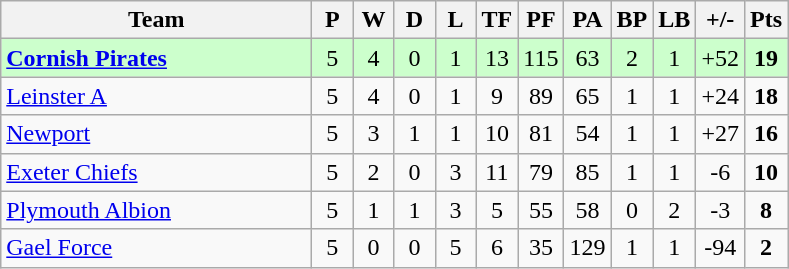<table class="wikitable" style="text-align: center;">
<tr>
<th style="width:200px;">Team</th>
<th width="20">P</th>
<th width="20">W</th>
<th width="20">D</th>
<th width="20">L</th>
<th width="20">TF</th>
<th width="20">PF</th>
<th width="20">PA</th>
<th width="20">BP</th>
<th width="20">LB</th>
<th width="25">+/-</th>
<th width="20">Pts</th>
</tr>
<tr style="background:#cfc;">
<td align="left">  <strong><a href='#'>Cornish Pirates</a></strong></td>
<td>5</td>
<td>4</td>
<td>0</td>
<td>1</td>
<td>13</td>
<td>115</td>
<td>63</td>
<td>2</td>
<td>1</td>
<td>+52</td>
<td><strong>19</strong></td>
</tr>
<tr>
<td align="left"> <a href='#'>Leinster A</a></td>
<td>5</td>
<td>4</td>
<td>0</td>
<td>1</td>
<td>9</td>
<td>89</td>
<td>65</td>
<td>1</td>
<td>1</td>
<td>+24</td>
<td><strong>18</strong></td>
</tr>
<tr>
<td align="left"> <a href='#'>Newport</a></td>
<td>5</td>
<td>3</td>
<td>1</td>
<td>1</td>
<td>10</td>
<td>81</td>
<td>54</td>
<td>1</td>
<td>1</td>
<td>+27</td>
<td><strong>16</strong></td>
</tr>
<tr>
<td align="left">  <a href='#'>Exeter Chiefs</a></td>
<td>5</td>
<td>2</td>
<td>0</td>
<td>3</td>
<td>11</td>
<td>79</td>
<td>85</td>
<td>1</td>
<td>1</td>
<td>-6</td>
<td><strong>10</strong></td>
</tr>
<tr>
<td align="left"> <a href='#'>Plymouth Albion</a></td>
<td>5</td>
<td>1</td>
<td>1</td>
<td>3</td>
<td>5</td>
<td>55</td>
<td>58</td>
<td>0</td>
<td>2</td>
<td>-3</td>
<td><strong>8</strong></td>
</tr>
<tr>
<td align="left"> <a href='#'>Gael Force</a></td>
<td>5</td>
<td>0</td>
<td>0</td>
<td>5</td>
<td>6</td>
<td>35</td>
<td>129</td>
<td>1</td>
<td>1</td>
<td>-94</td>
<td><strong>2</strong></td>
</tr>
</table>
